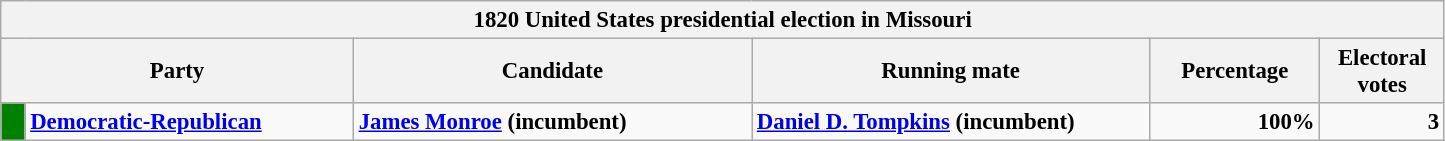<table class="wikitable" style="font-size: 95%;">
<tr>
<th colspan="6">1820 United States presidential election in Missouri</th>
</tr>
<tr>
<th colspan="2" style="width: 15em">Party</th>
<th style="width: 17em">Candidate</th>
<th style="width: 17em">Running mate</th>
<th style="width: 7em">Percentage</th>
<th style="width: 5em">Electoral votes</th>
</tr>
<tr>
<th style="background-color:#008000; width: 3px"></th>
<td style="width: 130px"><strong><a href='#'>Democratic-Republican</a></strong></td>
<td><strong><a href='#'>James Monroe</a> (incumbent)</strong></td>
<td><strong><a href='#'>Daniel D. Tompkins</a> (incumbent)</strong></td>
<td align="right"><strong>100%</strong></td>
<td align="right"><strong>3</strong></td>
</tr>
</table>
